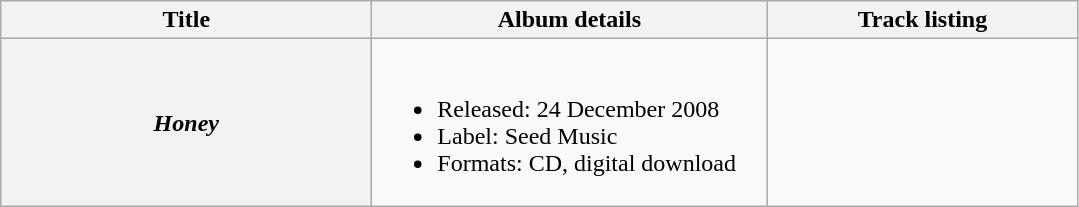<table class="wikitable plainrowheaders" style="text-align:center;">
<tr>
<th style="width:15em;">Title</th>
<th style="width:16em;">Album details</th>
<th style="width:200px;">Track listing</th>
</tr>
<tr>
<th scope="row"><em>Honey</em></th>
<td align="left"><br><ul><li>Released: 24 December 2008</li><li>Label: Seed Music</li><li>Formats: CD, digital download</li></ul></td>
<td align="center"></td>
</tr>
</table>
